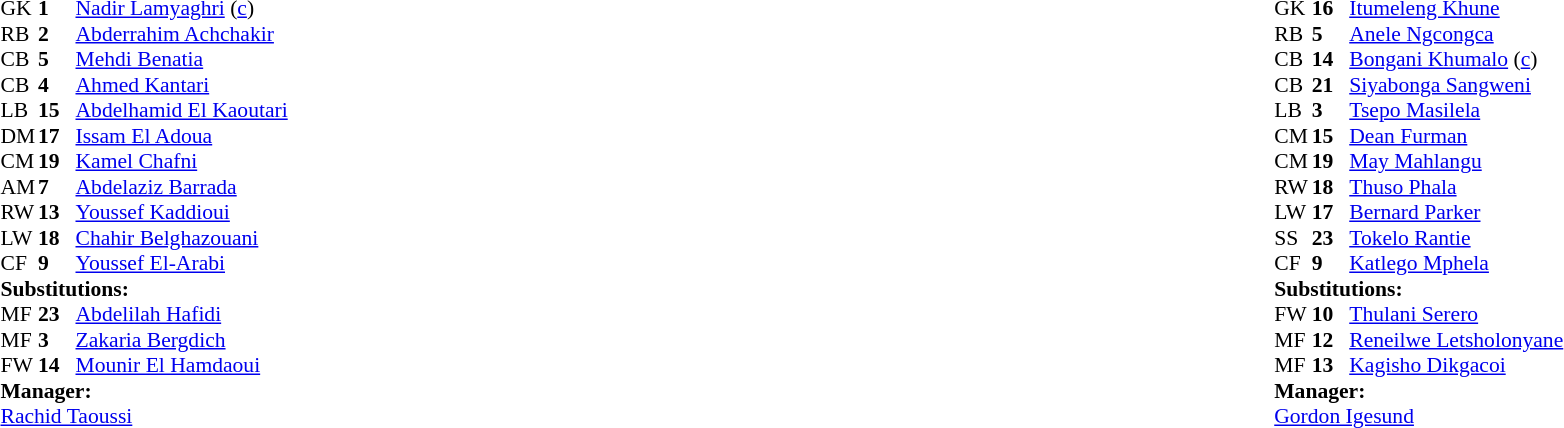<table width="100%">
<tr>
<td valign="top" width="50%"><br><table style="font-size: 90%" cellspacing="0" cellpadding="0">
<tr>
<th width="25"></th>
<th width="25"></th>
</tr>
<tr>
<td>GK</td>
<td><strong>1</strong></td>
<td><a href='#'>Nadir Lamyaghri</a> (<a href='#'>c</a>)</td>
</tr>
<tr>
<td>RB</td>
<td><strong>2</strong></td>
<td><a href='#'>Abderrahim Achchakir</a></td>
</tr>
<tr>
<td>CB</td>
<td><strong>5</strong></td>
<td><a href='#'>Mehdi Benatia</a></td>
</tr>
<tr>
<td>CB</td>
<td><strong>4</strong></td>
<td><a href='#'>Ahmed Kantari</a></td>
</tr>
<tr>
<td>LB</td>
<td><strong>15</strong></td>
<td><a href='#'>Abdelhamid El Kaoutari</a></td>
</tr>
<tr>
<td>DM</td>
<td><strong>17</strong></td>
<td><a href='#'>Issam El Adoua</a></td>
</tr>
<tr>
<td>CM</td>
<td><strong>19</strong></td>
<td><a href='#'>Kamel Chafni</a></td>
<td></td>
</tr>
<tr>
<td>AM</td>
<td><strong>7</strong></td>
<td><a href='#'>Abdelaziz Barrada</a></td>
<td></td>
<td></td>
</tr>
<tr>
<td>RW</td>
<td><strong>13</strong></td>
<td><a href='#'>Youssef Kaddioui</a></td>
<td></td>
<td></td>
</tr>
<tr>
<td>LW</td>
<td><strong>18</strong></td>
<td><a href='#'>Chahir Belghazouani</a></td>
<td></td>
<td></td>
</tr>
<tr>
<td>CF</td>
<td><strong>9</strong></td>
<td><a href='#'>Youssef El-Arabi</a></td>
</tr>
<tr>
<td colspan=3><strong>Substitutions:</strong></td>
</tr>
<tr>
<td>MF</td>
<td><strong>23</strong></td>
<td><a href='#'>Abdelilah Hafidi</a></td>
<td></td>
<td></td>
</tr>
<tr>
<td>MF</td>
<td><strong>3</strong></td>
<td><a href='#'>Zakaria Bergdich</a></td>
<td></td>
<td></td>
</tr>
<tr>
<td>FW</td>
<td><strong>14</strong></td>
<td><a href='#'>Mounir El Hamdaoui</a></td>
<td></td>
<td></td>
</tr>
<tr>
<td colspan=3><strong>Manager:</strong></td>
</tr>
<tr>
<td colspan=3><a href='#'>Rachid Taoussi</a></td>
</tr>
</table>
</td>
<td valign="top"></td>
<td valign="top" width="50%"><br><table style="font-size: 90%" cellspacing="0" cellpadding="0" align="center">
<tr>
<th width=25></th>
<th width=25></th>
</tr>
<tr>
<td>GK</td>
<td><strong>16</strong></td>
<td><a href='#'>Itumeleng Khune</a></td>
</tr>
<tr>
<td>RB</td>
<td><strong>5</strong></td>
<td><a href='#'>Anele Ngcongca</a></td>
<td></td>
</tr>
<tr>
<td>CB</td>
<td><strong>14</strong></td>
<td><a href='#'>Bongani Khumalo</a> (<a href='#'>c</a>)</td>
</tr>
<tr>
<td>CB</td>
<td><strong>21</strong></td>
<td><a href='#'>Siyabonga Sangweni</a></td>
</tr>
<tr>
<td>LB</td>
<td><strong>3</strong></td>
<td><a href='#'>Tsepo Masilela</a></td>
</tr>
<tr>
<td>CM</td>
<td><strong>15</strong></td>
<td><a href='#'>Dean Furman</a></td>
</tr>
<tr>
<td>CM</td>
<td><strong>19</strong></td>
<td><a href='#'>May Mahlangu</a></td>
<td></td>
<td></td>
</tr>
<tr>
<td>RW</td>
<td><strong>18</strong></td>
<td><a href='#'>Thuso Phala</a></td>
</tr>
<tr>
<td>LW</td>
<td><strong>17</strong></td>
<td><a href='#'>Bernard Parker</a></td>
<td></td>
<td></td>
</tr>
<tr>
<td>SS</td>
<td><strong>23</strong></td>
<td><a href='#'>Tokelo Rantie</a></td>
</tr>
<tr>
<td>CF</td>
<td><strong>9</strong></td>
<td><a href='#'>Katlego Mphela</a></td>
<td></td>
<td></td>
</tr>
<tr>
<td colspan=3><strong>Substitutions:</strong></td>
</tr>
<tr>
<td>FW</td>
<td><strong>10</strong></td>
<td><a href='#'>Thulani Serero</a></td>
<td></td>
<td></td>
</tr>
<tr>
<td>MF</td>
<td><strong>12</strong></td>
<td><a href='#'>Reneilwe Letsholonyane</a></td>
<td></td>
<td></td>
</tr>
<tr>
<td>MF</td>
<td><strong>13</strong></td>
<td><a href='#'>Kagisho Dikgacoi</a></td>
<td></td>
<td></td>
</tr>
<tr>
<td colspan=3><strong>Manager:</strong></td>
</tr>
<tr>
<td colspan=3><a href='#'>Gordon Igesund</a></td>
</tr>
</table>
</td>
</tr>
</table>
